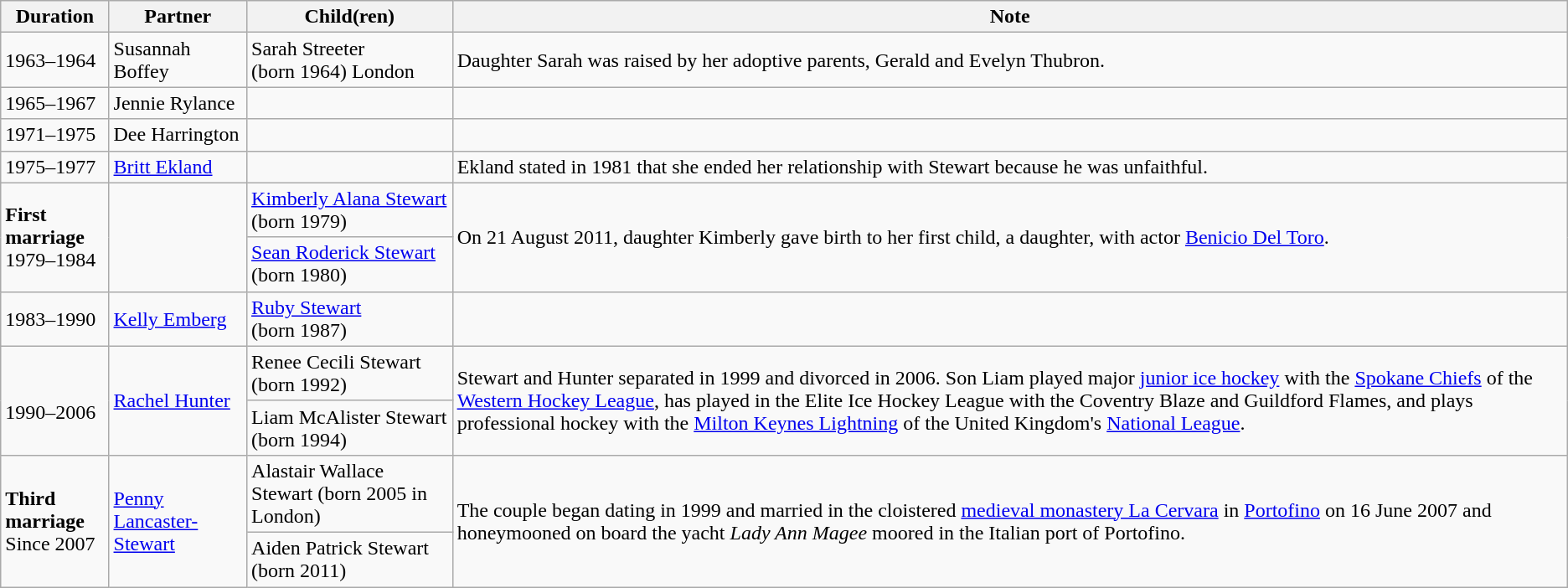<table class="wikitable">
<tr>
<th>Duration</th>
<th>Partner</th>
<th>Child(ren)</th>
<th>Note</th>
</tr>
<tr>
<td>1963–1964</td>
<td>Susannah Boffey</td>
<td>Sarah Streeter<br>(born 1964) London</td>
<td>Daughter Sarah was raised by her adoptive parents, Gerald and Evelyn Thubron.</td>
</tr>
<tr>
<td>1965–1967</td>
<td>Jennie Rylance</td>
<td></td>
<td></td>
</tr>
<tr>
<td>1971–1975</td>
<td>Dee Harrington</td>
<td></td>
<td></td>
</tr>
<tr>
<td>1975–1977</td>
<td><a href='#'>Britt Ekland</a></td>
<td></td>
<td>Ekland stated in 1981 that she ended her relationship with Stewart because he was unfaithful.</td>
</tr>
<tr>
<td rowspan="2"><strong>First marriage</strong><br>1979–1984</td>
<td rowspan="2"></td>
<td><a href='#'>Kimberly Alana Stewart</a> (born 1979)</td>
<td rowspan="2">On 21 August 2011, daughter Kimberly gave birth to her first child, a daughter, with actor <a href='#'>Benicio Del Toro</a>.</td>
</tr>
<tr>
<td><a href='#'>Sean Roderick Stewart</a> (born 1980)</td>
</tr>
<tr>
<td>1983–1990</td>
<td><a href='#'>Kelly Emberg</a></td>
<td><a href='#'>Ruby Stewart</a> <br>(born 1987)</td>
<td></td>
</tr>
<tr>
<td rowspan="2"><br>1990–2006</td>
<td rowspan="2"><a href='#'>Rachel Hunter</a></td>
<td>Renee Cecili Stewart <br>(born 1992)</td>
<td rowspan="2">Stewart and Hunter separated in 1999 and divorced in 2006. Son Liam played major <a href='#'>junior ice hockey</a> with the <a href='#'>Spokane Chiefs</a> of the <a href='#'>Western Hockey League</a>, has played in the Elite Ice Hockey League with the Coventry Blaze and Guildford Flames, and plays professional hockey with the <a href='#'>Milton Keynes Lightning</a> of the United Kingdom's <a href='#'>National League</a>.</td>
</tr>
<tr>
<td>Liam McAlister Stewart (born 1994)</td>
</tr>
<tr>
<td rowspan="2"><strong>Third marriage</strong><br>Since 2007</td>
<td rowspan="2"><a href='#'>Penny Lancaster-Stewart</a></td>
<td>Alastair Wallace Stewart (born 2005 in London)</td>
<td rowspan="2">The couple began dating in 1999 and married in the cloistered <a href='#'>medieval monastery La Cervara</a> in <a href='#'>Portofino</a> on 16 June 2007 and honeymooned on board the yacht <em>Lady Ann Magee</em> moored in the Italian port of Portofino.</td>
</tr>
<tr>
<td>Aiden Patrick Stewart (born 2011)</td>
</tr>
</table>
